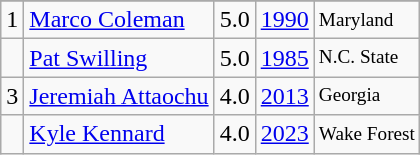<table class="wikitable">
<tr>
</tr>
<tr>
<td>1</td>
<td><a href='#'>Marco Coleman</a></td>
<td>5.0</td>
<td><a href='#'>1990</a></td>
<td style="font-size:80%;">Maryland</td>
</tr>
<tr>
<td></td>
<td><a href='#'>Pat Swilling</a></td>
<td>5.0</td>
<td><a href='#'>1985</a></td>
<td style="font-size:80%;">N.C. State</td>
</tr>
<tr>
<td>3</td>
<td><a href='#'>Jeremiah Attaochu</a></td>
<td>4.0</td>
<td><a href='#'>2013</a></td>
<td style="font-size:80%;">Georgia</td>
</tr>
<tr>
<td></td>
<td><a href='#'>Kyle Kennard</a></td>
<td>4.0</td>
<td><a href='#'>2023</a></td>
<td style="font-size:80%;">Wake Forest</td>
</tr>
</table>
